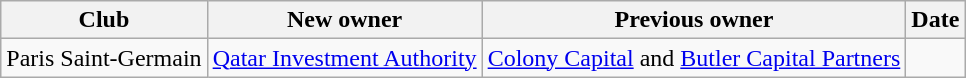<table class="wikitable" style="font-size=90%;">
<tr>
<th>Club</th>
<th>New owner</th>
<th>Previous owner</th>
<th>Date</th>
</tr>
<tr>
<td>Paris Saint-Germain</td>
<td> <a href='#'>Qatar Investment Authority</a></td>
<td> <a href='#'>Colony Capital</a> and  <a href='#'>Butler Capital Partners</a></td>
<td></td>
</tr>
</table>
